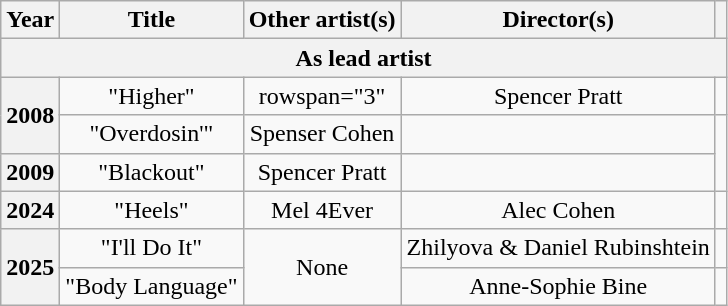<table class="wikitable plainrowheaders" style="text-align:center;">
<tr>
<th>Year</th>
<th>Title</th>
<th>Other artist(s)</th>
<th>Director(s)</th>
<th></th>
</tr>
<tr>
<th scope="col" colspan="5">As lead artist</th>
</tr>
<tr>
<th rowspan="2" scope="row">2008</th>
<td>"Higher"</td>
<td>rowspan="3" </td>
<td>Spencer Pratt</td>
<td></td>
</tr>
<tr>
<td>"Overdosin'"</td>
<td>Spenser Cohen</td>
<td></td>
</tr>
<tr>
<th scope="row">2009</th>
<td>"Blackout"</td>
<td>Spencer Pratt</td>
<td></td>
</tr>
<tr>
<th scope="row">2024</th>
<td>"Heels"</td>
<td>Mel 4Ever</td>
<td>Alec Cohen</td>
<td></td>
</tr>
<tr>
<th rowspan="2" scope="row">2025</th>
<td>"I'll Do It"</td>
<td rowspan="2">None</td>
<td>Zhilyova & Daniel Rubinshtein</td>
<td></td>
</tr>
<tr>
<td>"Body Language"</td>
<td>Anne-Sophie Bine</td>
<td></td>
</tr>
</table>
